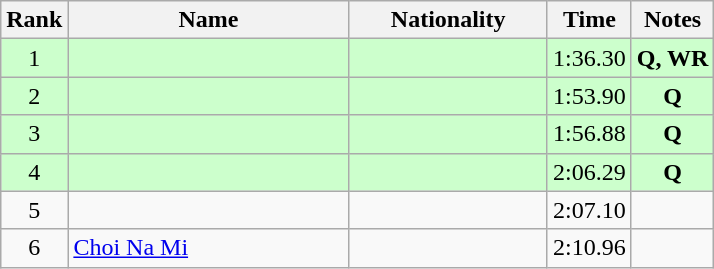<table class="wikitable sortable" style="text-align:center">
<tr>
<th>Rank</th>
<th style="width:180px">Name</th>
<th style="width:125px">Nationality</th>
<th>Time</th>
<th>Notes</th>
</tr>
<tr style="background:#cfc;">
<td>1</td>
<td style="text-align:left;"></td>
<td style="text-align:left;"></td>
<td>1:36.30</td>
<td><strong>Q, WR</strong></td>
</tr>
<tr style="background:#cfc;">
<td>2</td>
<td style="text-align:left;"></td>
<td style="text-align:left;"></td>
<td>1:53.90</td>
<td><strong>Q</strong></td>
</tr>
<tr style="background:#cfc;">
<td>3</td>
<td style="text-align:left;"></td>
<td style="text-align:left;"></td>
<td>1:56.88</td>
<td><strong>Q</strong></td>
</tr>
<tr style="background:#cfc;">
<td>4</td>
<td style="text-align:left;"></td>
<td style="text-align:left;"></td>
<td>2:06.29</td>
<td><strong>Q</strong></td>
</tr>
<tr>
<td>5</td>
<td style="text-align:left;"></td>
<td style="text-align:left;"></td>
<td>2:07.10</td>
<td></td>
</tr>
<tr>
<td>6</td>
<td style="text-align:left;"><a href='#'>Choi Na Mi</a></td>
<td style="text-align:left;"></td>
<td>2:10.96</td>
<td></td>
</tr>
</table>
